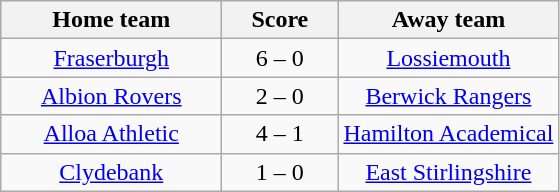<table class="wikitable" style="text-align: center">
<tr>
<th width=140>Home team</th>
<th width=70>Score</th>
<th width=140>Away team</th>
</tr>
<tr>
<td><a href='#'>Fraserburgh</a></td>
<td>6 – 0</td>
<td><a href='#'>Lossiemouth</a></td>
</tr>
<tr>
<td><a href='#'>Albion Rovers</a></td>
<td>2 – 0</td>
<td><a href='#'>Berwick Rangers</a></td>
</tr>
<tr>
<td><a href='#'>Alloa Athletic</a></td>
<td>4 – 1</td>
<td><a href='#'>Hamilton Academical</a></td>
</tr>
<tr>
<td><a href='#'>Clydebank</a></td>
<td>1 – 0</td>
<td><a href='#'>East Stirlingshire</a></td>
</tr>
</table>
